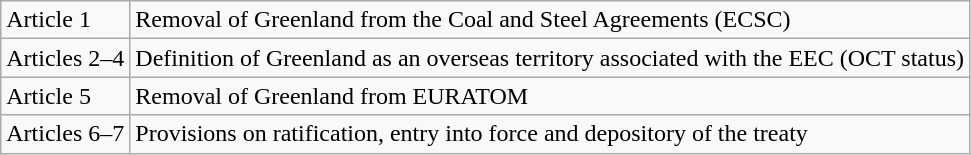<table class="wikitable">
<tr>
<td>Article 1</td>
<td>Removal of Greenland from the Coal and Steel Agreements (ECSC)</td>
</tr>
<tr>
<td>Articles 2–4</td>
<td>Definition of Greenland as an  overseas territory associated with the EEC (OCT status)</td>
</tr>
<tr>
<td>Article 5</td>
<td>Removal of Greenland from EURATOM</td>
</tr>
<tr>
<td>Articles 6–7</td>
<td>Provisions on ratification, entry into force and depository of the treaty</td>
</tr>
</table>
